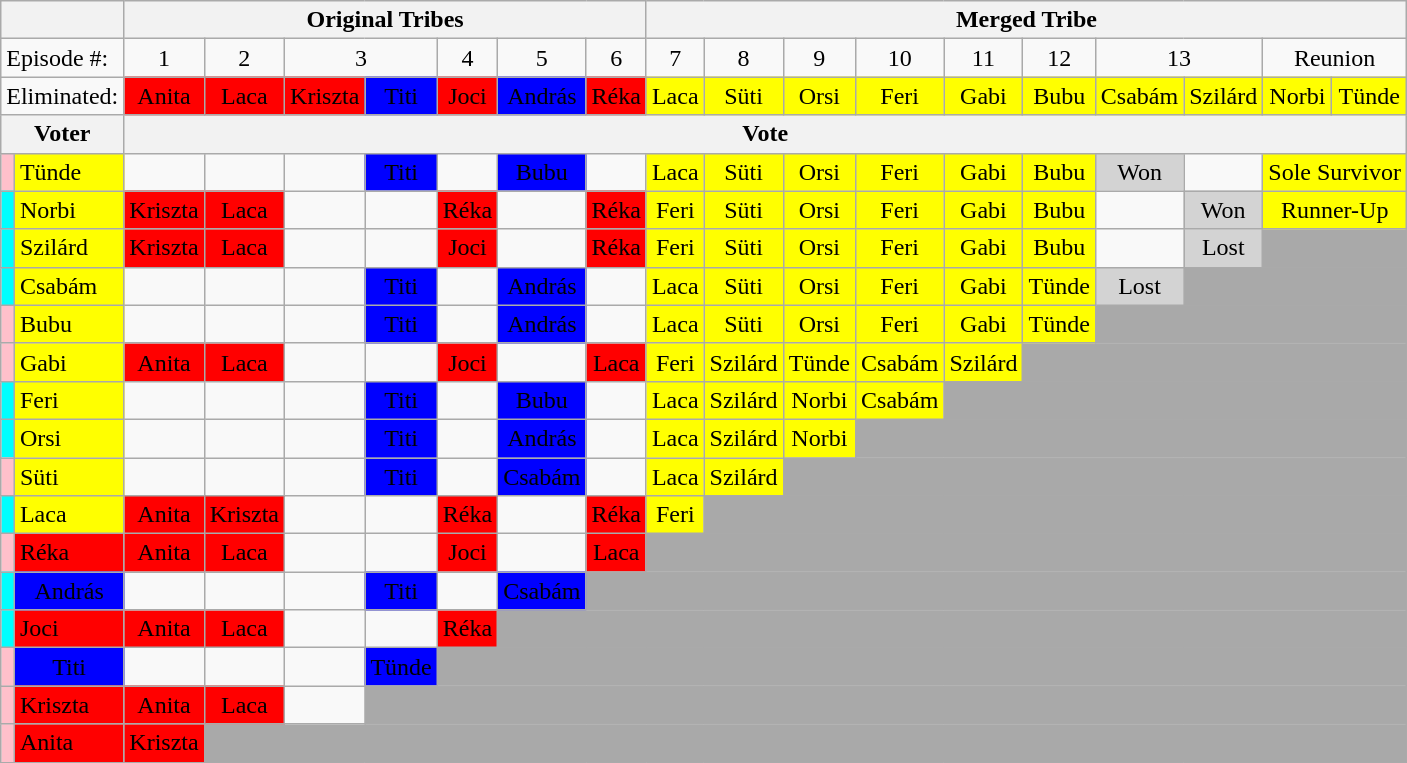<table class="wikitable" style="text-align:center">
<tr>
<th colspan=2></th>
<th colspan=7>Original Tribes</th>
<th colspan=10>Merged Tribe</th>
</tr>
<tr>
<td colspan=2 align="left">Episode #:</td>
<td>1</td>
<td>2</td>
<td colspan=2>3</td>
<td>4</td>
<td>5</td>
<td>6</td>
<td>7</td>
<td>8</td>
<td>9</td>
<td>10</td>
<td>11</td>
<td>12</td>
<td colspan=2>13</td>
<td colspan=2>Reunion</td>
</tr>
<tr>
<td colspan=2 align="left">Eliminated:</td>
<td bgcolor="red" align=center>Anita<br></td>
<td bgcolor="red" align=center>Laca<br></td>
<td bgcolor="red" align=center>Kriszta<br></td>
<td bgcolor="blue" >Titi<br></td>
<td bgcolor="red" align=center>Joci<br></td>
<td bgcolor="blue" >András<br></td>
<td bgcolor="red" align=center>Réka<br></td>
<td bgcolor="yellow" align=center>Laca<br></td>
<td bgcolor="yellow" align=center>Süti<br></td>
<td bgcolor="yellow" align=center>Orsi<br></td>
<td bgcolor="yellow" align=center>Feri<br></td>
<td bgcolor="yellow" align=center>Gabi<br></td>
<td bgcolor="yellow" align=center>Bubu<br></td>
<td bgcolor="yellow" align=center>Csabám<br></td>
<td bgcolor="yellow" align=center>Szilárd<br></td>
<td bgcolor="yellow" align=center>Norbi<br></td>
<td bgcolor="yellow" align=center>Tünde<br></td>
</tr>
<tr>
<th colspan=2>Voter</th>
<th colspan=17>Vote</th>
</tr>
<tr>
<td style="background:pink"></td>
<td bgcolor="yellow" align=left>Tünde</td>
<td></td>
<td></td>
<td></td>
<td bgcolor="blue" >Titi</td>
<td></td>
<td bgcolor="blue" >Bubu</td>
<td></td>
<td bgcolor="yellow" align=center>Laca</td>
<td bgcolor="yellow" align=center>Süti</td>
<td bgcolor="yellow" align=center>Orsi</td>
<td bgcolor="yellow" align=center>Feri</td>
<td bgcolor="yellow" align=center>Gabi</td>
<td bgcolor="yellow" align=center>Bubu</td>
<td bgcolor="lightgray">Won</td>
<td></td>
<td bgcolor="yellow" align=center colspan=2>Sole Survivor</td>
</tr>
<tr>
<td style="background:cyan"></td>
<td bgcolor="yellow" align=left>Norbi</td>
<td bgcolor="red" align=center>Kriszta</td>
<td bgcolor="red" align=center>Laca</td>
<td></td>
<td></td>
<td bgcolor="red" align=center>Réka</td>
<td></td>
<td bgcolor="red" align=center>Réka</td>
<td bgcolor="yellow" align=center>Feri</td>
<td bgcolor="yellow" align=center>Süti</td>
<td bgcolor="yellow" align=center>Orsi</td>
<td bgcolor="yellow" align=center>Feri</td>
<td bgcolor="yellow" align=center>Gabi</td>
<td bgcolor="yellow" align=center>Bubu</td>
<td></td>
<td bgcolor="lightgray" align=center>Won</td>
<td bgcolor="yellow" align=center colspan=2>Runner-Up</td>
</tr>
<tr>
<td style="background:cyan"></td>
<td bgcolor="yellow" align=left>Szilárd</td>
<td bgcolor="red" align=center>Kriszta</td>
<td bgcolor="red" align=center>Laca</td>
<td></td>
<td></td>
<td bgcolor="red" align=center>Joci</td>
<td></td>
<td bgcolor="red" align=center>Réka</td>
<td bgcolor="yellow" align=center>Feri</td>
<td bgcolor="yellow" align=center>Süti</td>
<td bgcolor="yellow" align=center>Orsi</td>
<td bgcolor="yellow" align=center>Feri</td>
<td bgcolor="yellow" align=center>Gabi</td>
<td bgcolor="yellow" align=center>Bubu</td>
<td></td>
<td bgcolor="lightgray" align=center>Lost</td>
<td bgcolor="darkgray" colspan=2></td>
</tr>
<tr>
<td style="background:cyan"></td>
<td bgcolor="yellow" align=left>Csabám</td>
<td></td>
<td></td>
<td></td>
<td bgcolor="blue" >Titi</td>
<td></td>
<td bgcolor="blue" >András</td>
<td></td>
<td bgcolor="yellow" align=center>Laca</td>
<td bgcolor="yellow" align=center>Süti</td>
<td bgcolor="yellow" align=center>Orsi</td>
<td bgcolor="yellow" align=center>Feri</td>
<td bgcolor="yellow" align=center>Gabi</td>
<td bgcolor="yellow" align=center>Tünde</td>
<td bgcolor="lightgray">Lost</td>
<td bgcolor="darkgray" colspan=3></td>
</tr>
<tr>
<td style="background:pink"></td>
<td bgcolor="yellow" align=left>Bubu</td>
<td></td>
<td></td>
<td></td>
<td bgcolor="blue" >Titi</td>
<td></td>
<td bgcolor="blue" >András</td>
<td></td>
<td bgcolor="yellow" align=center>Laca</td>
<td bgcolor="yellow" align=center>Süti</td>
<td bgcolor="yellow" align=center>Orsi</td>
<td bgcolor="yellow" align=center>Feri</td>
<td bgcolor="yellow" align=center>Gabi</td>
<td bgcolor="yellow" align=center>Tünde</td>
<td bgcolor="darkgray" colspan=4></td>
</tr>
<tr>
<td style="background:pink"></td>
<td align="left" bgcolor="yellow">Gabi</td>
<td bgcolor="red" align=center>Anita</td>
<td bgcolor="red" align=center>Laca</td>
<td></td>
<td></td>
<td bgcolor="red" align=center>Joci</td>
<td></td>
<td bgcolor="red" align=center>Laca</td>
<td bgcolor="yellow" align=center>Feri</td>
<td bgcolor="yellow" align=center>Szilárd</td>
<td bgcolor="yellow" align=center>Tünde</td>
<td bgcolor="yellow" align=center>Csabám</td>
<td bgcolor="yellow" align=center>Szilárd</td>
<td bgcolor="darkgray" colspan=5></td>
</tr>
<tr>
<td style="background:cyan"></td>
<td bgcolor="yellow" align=left>Feri</td>
<td></td>
<td></td>
<td></td>
<td bgcolor="blue" >Titi</td>
<td></td>
<td bgcolor="blue" >Bubu</td>
<td></td>
<td bgcolor="yellow" align=center>Laca</td>
<td bgcolor="yellow" align=center>Szilárd</td>
<td bgcolor="yellow" align=center>Norbi</td>
<td bgcolor="yellow" align=center>Csabám</td>
<td bgcolor="darkgray" colspan=6></td>
</tr>
<tr>
<td style="background:cyan"></td>
<td bgcolor="yellow" align=left>Orsi</td>
<td></td>
<td></td>
<td></td>
<td bgcolor="blue" >Titi</td>
<td></td>
<td bgcolor="blue" >András</td>
<td></td>
<td bgcolor="yellow" align=center>Laca</td>
<td bgcolor="yellow" align=center>Szilárd</td>
<td bgcolor="yellow" align=center>Norbi</td>
<td bgcolor="darkgray" colspan=7></td>
</tr>
<tr>
<td style="background:pink"></td>
<td bgcolor="yellow" align=left>Süti</td>
<td></td>
<td></td>
<td></td>
<td bgcolor="blue" >Titi</td>
<td></td>
<td bgcolor="blue" >Csabám</td>
<td></td>
<td bgcolor="yellow" align=center>Laca</td>
<td bgcolor="yellow" align=center>Szilárd</td>
<td bgcolor="darkgray" colspan=8></td>
</tr>
<tr>
<td style="background:cyan"></td>
<td align="left" bgcolor="yellow">Laca</td>
<td bgcolor="red" align=center>Anita</td>
<td bgcolor="red" align=center>Kriszta</td>
<td></td>
<td></td>
<td bgcolor="red" align=center>Réka</td>
<td></td>
<td bgcolor="red" align=center>Réka</td>
<td bgcolor="yellow" align=center>Feri</td>
<td bgcolor="darkgray" colspan=9></td>
</tr>
<tr>
<td style="background:pink"></td>
<td align="left" bgcolor="red">Réka</td>
<td bgcolor="red" align=center>Anita</td>
<td bgcolor="red" align=center>Laca</td>
<td></td>
<td></td>
<td bgcolor="red" align=center>Joci</td>
<td></td>
<td bgcolor="red" align=center>Laca</td>
<td bgcolor="darkgray" colspan=10></td>
</tr>
<tr>
<td style="background:cyan"></td>
<td bgcolor="blue" >András</td>
<td></td>
<td></td>
<td></td>
<td bgcolor="blue" >Titi</td>
<td></td>
<td bgcolor="blue" >Csabám</td>
<td bgcolor="darkgray" colspan=11></td>
</tr>
<tr>
<td style="background:cyan"></td>
<td align="left" bgcolor="red">Joci</td>
<td bgcolor="red" align=center>Anita</td>
<td bgcolor="red" align=center>Laca</td>
<td></td>
<td></td>
<td bgcolor="red" align=center>Réka</td>
<td bgcolor="darkgray" colspan=12></td>
</tr>
<tr>
<td style="background:pink"></td>
<td bgcolor="blue" >Titi</td>
<td></td>
<td></td>
<td></td>
<td bgcolor="blue" >Tünde</td>
<td bgcolor="darkgray" colspan=13></td>
</tr>
<tr>
<td style="background:pink"></td>
<td align="left" bgcolor="red">Kriszta</td>
<td bgcolor="red" align=center>Anita</td>
<td bgcolor="red" align=center>Laca</td>
<td></td>
<td bgcolor="darkgray" colspan=14></td>
</tr>
<tr>
<td style="background:pink"></td>
<td bgcolor="red" align=left>Anita</td>
<td bgcolor="red" align=center>Kriszta</td>
<td bgcolor="darkgray" colspan=16></td>
</tr>
<tr>
</tr>
</table>
